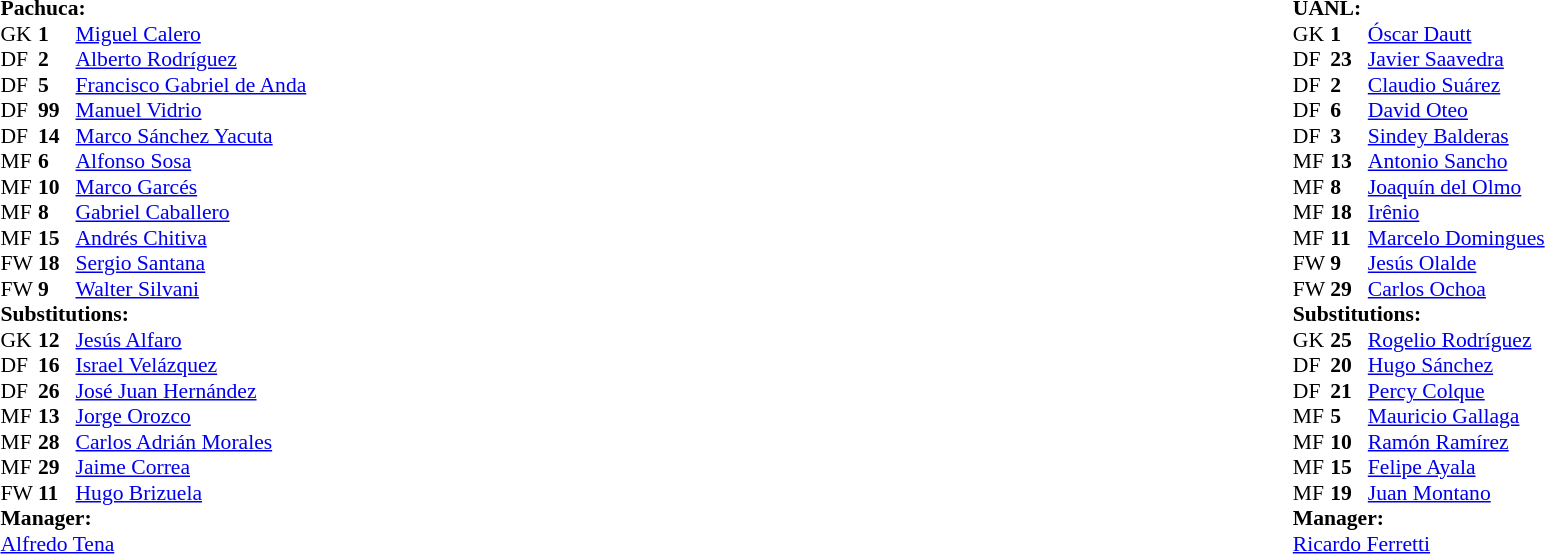<table width="100%">
<tr>
<td valign="top" width="50%"><br><table style="font-size: 90%" cellspacing="0" cellpadding="0">
<tr>
<td colspan="4"><strong>Pachuca:</strong></td>
</tr>
<tr>
<th width=25></th>
<th width=25></th>
</tr>
<tr>
<td>GK</td>
<td><strong>1</strong></td>
<td> <a href='#'>Miguel Calero</a></td>
</tr>
<tr>
<td>DF</td>
<td><strong>2</strong></td>
<td> <a href='#'>Alberto Rodríguez</a></td>
</tr>
<tr>
<td>DF</td>
<td><strong>5</strong></td>
<td> <a href='#'>Francisco Gabriel de Anda</a></td>
</tr>
<tr>
<td>DF</td>
<td><strong>99</strong></td>
<td> <a href='#'>Manuel Vidrio</a></td>
</tr>
<tr>
<td>DF</td>
<td><strong>14</strong></td>
<td> <a href='#'>Marco Sánchez Yacuta</a></td>
</tr>
<tr>
<td>MF</td>
<td><strong>6</strong></td>
<td> <a href='#'>Alfonso Sosa</a></td>
<td></td>
</tr>
<tr>
<td>MF</td>
<td><strong>10</strong></td>
<td> <a href='#'>Marco Garcés</a></td>
<td></td>
<td></td>
</tr>
<tr>
<td>MF</td>
<td><strong>8</strong></td>
<td> <a href='#'>Gabriel Caballero</a></td>
</tr>
<tr>
<td>MF</td>
<td><strong>15</strong></td>
<td> <a href='#'>Andrés Chitiva</a></td>
<td></td>
</tr>
<tr>
<td>FW</td>
<td><strong>18</strong></td>
<td> <a href='#'>Sergio Santana</a></td>
<td></td>
<td></td>
</tr>
<tr>
<td>FW</td>
<td><strong>9</strong></td>
<td> <a href='#'>Walter Silvani</a></td>
<td></td>
</tr>
<tr>
<td colspan=3><strong>Substitutions:</strong></td>
</tr>
<tr>
<td>GK</td>
<td><strong>12</strong></td>
<td> <a href='#'>Jesús Alfaro</a></td>
</tr>
<tr>
<td>DF</td>
<td><strong>16</strong></td>
<td> <a href='#'>Israel Velázquez</a></td>
</tr>
<tr>
<td>DF</td>
<td><strong>26</strong></td>
<td> <a href='#'>José Juan Hernández</a></td>
</tr>
<tr>
<td>MF</td>
<td><strong>13</strong></td>
<td> <a href='#'>Jorge Orozco</a></td>
</tr>
<tr>
<td>MF</td>
<td><strong>28</strong></td>
<td> <a href='#'>Carlos Adrián Morales</a></td>
<td></td>
<td></td>
</tr>
<tr>
<td>MF</td>
<td><strong>29</strong></td>
<td> <a href='#'>Jaime Correa</a></td>
</tr>
<tr>
<td>FW</td>
<td><strong>11</strong></td>
<td> <a href='#'>Hugo Brizuela</a></td>
<td></td>
<td></td>
</tr>
<tr>
<td colspan=3><strong>Manager:</strong></td>
</tr>
<tr>
<td colspan=4> <a href='#'>Alfredo Tena</a></td>
</tr>
</table>
</td>
<td valign=top></td>
<td valign=top width=50%><br><table style="font-size: 90%" cellspacing="0" cellpadding="0" align=center>
<tr>
<td colspan="4"><strong>UANL:</strong></td>
</tr>
<tr>
<th width=25></th>
<th width=25></th>
</tr>
<tr>
<td>GK</td>
<td><strong>1</strong></td>
<td> <a href='#'>Óscar Dautt</a></td>
</tr>
<tr>
<td>DF</td>
<td><strong>23</strong></td>
<td> <a href='#'>Javier Saavedra</a></td>
<td></td>
</tr>
<tr>
<td>DF</td>
<td><strong>2</strong></td>
<td> <a href='#'>Claudio Suárez</a></td>
</tr>
<tr>
<td>DF</td>
<td><strong>6</strong></td>
<td> <a href='#'>David Oteo</a></td>
</tr>
<tr>
<td>DF</td>
<td><strong>3</strong></td>
<td> <a href='#'>Sindey Balderas</a></td>
</tr>
<tr>
<td>MF</td>
<td><strong>13</strong></td>
<td> <a href='#'>Antonio Sancho</a></td>
<td></td>
<td></td>
</tr>
<tr>
<td>MF</td>
<td><strong>8</strong></td>
<td> <a href='#'>Joaquín del Olmo</a></td>
<td></td>
<td></td>
</tr>
<tr>
<td>MF</td>
<td><strong>18</strong></td>
<td> <a href='#'>Irênio</a></td>
<td></td>
</tr>
<tr>
<td>MF</td>
<td><strong>11</strong></td>
<td> <a href='#'>Marcelo Domingues</a></td>
<td></td>
<td></td>
</tr>
<tr>
<td>FW</td>
<td><strong>9</strong></td>
<td> <a href='#'>Jesús Olalde</a></td>
</tr>
<tr>
<td>FW</td>
<td><strong>29</strong></td>
<td> <a href='#'>Carlos Ochoa</a></td>
</tr>
<tr>
<td colspan=3><strong>Substitutions:</strong></td>
</tr>
<tr>
<td>GK</td>
<td><strong>25</strong></td>
<td> <a href='#'>Rogelio Rodríguez</a></td>
</tr>
<tr>
<td>DF</td>
<td><strong>20</strong></td>
<td> <a href='#'>Hugo Sánchez</a></td>
</tr>
<tr>
<td>DF</td>
<td><strong>21</strong></td>
<td> <a href='#'>Percy Colque</a></td>
</tr>
<tr>
<td>MF</td>
<td><strong>5</strong></td>
<td> <a href='#'>Mauricio Gallaga</a></td>
</tr>
<tr>
<td>MF</td>
<td><strong>10</strong></td>
<td> <a href='#'>Ramón Ramírez</a></td>
<td></td>
<td></td>
</tr>
<tr>
<td>MF</td>
<td><strong>15</strong></td>
<td> <a href='#'>Felipe Ayala</a></td>
<td></td>
<td></td>
</tr>
<tr>
<td>MF</td>
<td><strong>19</strong></td>
<td> <a href='#'>Juan Montano</a></td>
<td></td>
<td></td>
</tr>
<tr>
<td colspan=3><strong>Manager:</strong></td>
</tr>
<tr>
<td colspan=4> <a href='#'>Ricardo Ferretti</a></td>
</tr>
</table>
</td>
</tr>
</table>
